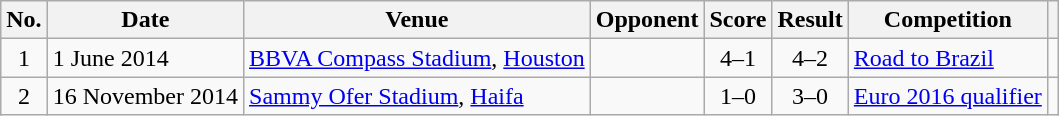<table class="wikitable sortable">
<tr>
<th scope="col">No.</th>
<th scope="col">Date</th>
<th scope="col">Venue</th>
<th scope="col">Opponent</th>
<th scope="col">Score</th>
<th scope="col">Result</th>
<th scope="col">Competition</th>
<th scope="col" class="unsortable"></th>
</tr>
<tr>
<td align="center">1</td>
<td>1 June 2014</td>
<td><a href='#'>BBVA Compass Stadium</a>, <a href='#'>Houston</a></td>
<td></td>
<td align="center">4–1</td>
<td align="center">4–2</td>
<td><a href='#'>Road to Brazil</a></td>
<td></td>
</tr>
<tr>
<td align="center">2</td>
<td>16 November 2014</td>
<td><a href='#'>Sammy Ofer Stadium</a>, <a href='#'>Haifa</a></td>
<td></td>
<td align="center">1–0</td>
<td align="center">3–0</td>
<td><a href='#'>Euro 2016 qualifier</a></td>
<td></td>
</tr>
</table>
